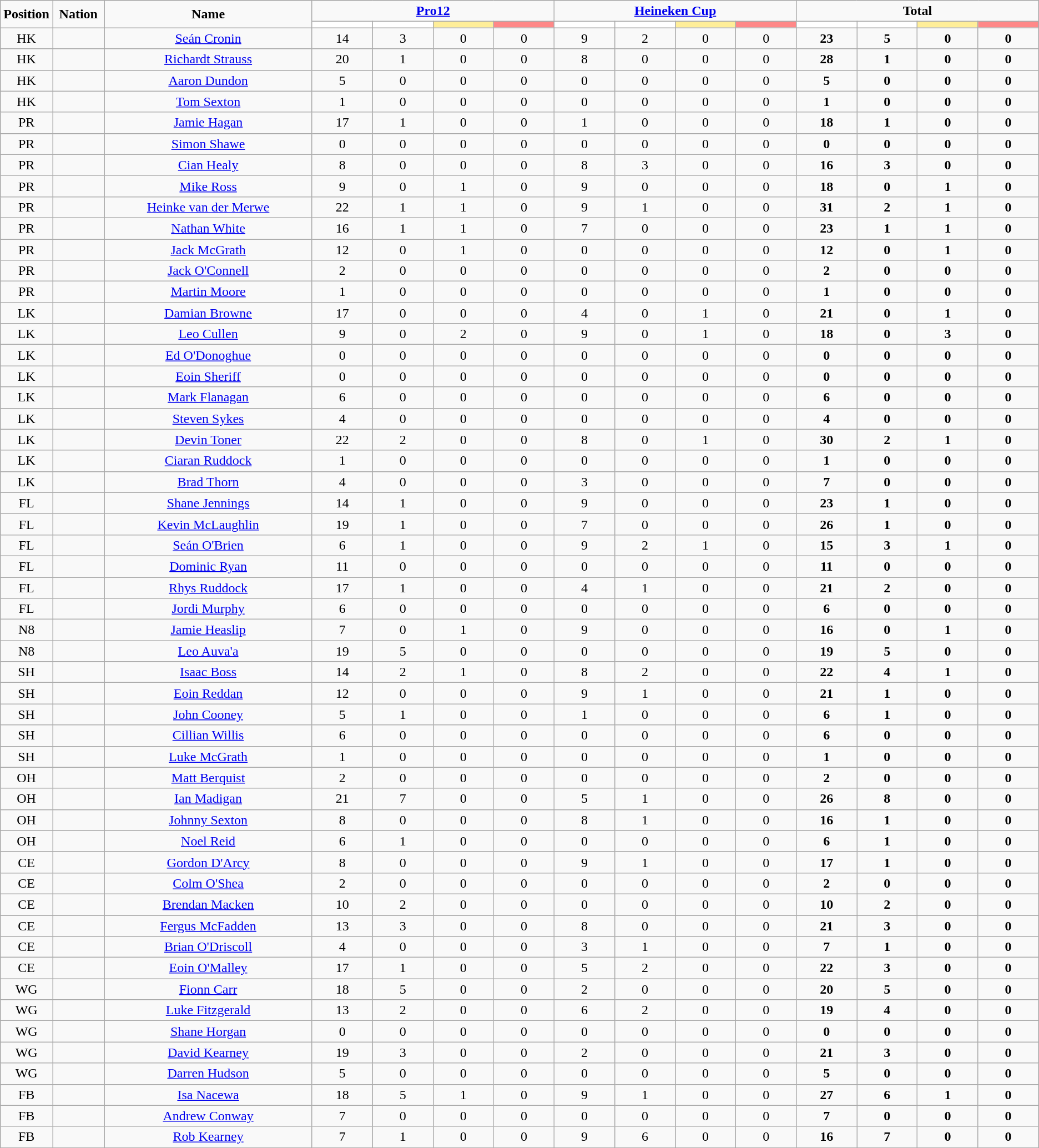<table class="wikitable" style="font-size: 100%; text-align: center;">
<tr>
<td rowspan="2" width="5%" align="center"><strong>Position</strong></td>
<td rowspan="2" width="5%" align="center"><strong>Nation</strong></td>
<td rowspan="2" width="20%" align="center"><strong>Name</strong></td>
<td colspan="4" align="center"><strong><a href='#'>Pro12</a></strong></td>
<td colspan="4" align="center"><strong><a href='#'>Heineken Cup</a></strong></td>
<td colspan="4" align="center"><strong>Total </strong></td>
</tr>
<tr>
<th width=60 style="background: #FFFFFF"></th>
<th width=60 style="background: #FFFFFF"></th>
<th width=60 style="background: #FFEE99"></th>
<th width=60 style="background: #FF8888"></th>
<th width=60 style="background: #FFFFFF"></th>
<th width=60 style="background: #FFFFFF"></th>
<th width=60 style="background: #FFEE99"></th>
<th width=60 style="background: #FF8888"></th>
<th width=60 style="background: #FFFFFF"></th>
<th width=60 style="background: #FFFFFF"></th>
<th width=60 style="background: #FFEE99"></th>
<th width=60 style="background: #FF8888"></th>
</tr>
<tr>
<td>HK</td>
<td></td>
<td><a href='#'>Seán Cronin</a></td>
<td>14</td>
<td>3</td>
<td>0</td>
<td>0</td>
<td>9</td>
<td>2</td>
<td>0</td>
<td>0</td>
<td><strong>23</strong></td>
<td><strong>5</strong></td>
<td><strong>0</strong></td>
<td><strong>0</strong></td>
</tr>
<tr>
<td>HK</td>
<td></td>
<td><a href='#'>Richardt Strauss</a></td>
<td>20</td>
<td>1</td>
<td>0</td>
<td>0</td>
<td>8</td>
<td>0</td>
<td>0</td>
<td>0</td>
<td><strong>28</strong></td>
<td><strong>1</strong></td>
<td><strong>0</strong></td>
<td><strong>0</strong></td>
</tr>
<tr>
<td>HK</td>
<td></td>
<td><a href='#'>Aaron Dundon</a></td>
<td>5</td>
<td>0</td>
<td>0</td>
<td>0</td>
<td>0</td>
<td>0</td>
<td>0</td>
<td>0</td>
<td><strong>5</strong></td>
<td><strong>0</strong></td>
<td><strong>0</strong></td>
<td><strong>0</strong></td>
</tr>
<tr>
<td>HK</td>
<td></td>
<td><a href='#'>Tom Sexton</a></td>
<td>1</td>
<td>0</td>
<td>0</td>
<td>0</td>
<td>0</td>
<td>0</td>
<td>0</td>
<td>0</td>
<td><strong>1</strong></td>
<td><strong>0</strong></td>
<td><strong>0</strong></td>
<td><strong>0</strong></td>
</tr>
<tr>
<td>PR</td>
<td></td>
<td><a href='#'>Jamie Hagan</a></td>
<td>17</td>
<td>1</td>
<td>0</td>
<td>0</td>
<td>1</td>
<td>0</td>
<td>0</td>
<td>0</td>
<td><strong>18</strong></td>
<td><strong>1</strong></td>
<td><strong>0</strong></td>
<td><strong>0</strong></td>
</tr>
<tr>
<td>PR</td>
<td></td>
<td><a href='#'>Simon Shawe</a></td>
<td>0</td>
<td>0</td>
<td>0</td>
<td>0</td>
<td>0</td>
<td>0</td>
<td>0</td>
<td>0</td>
<td><strong>0</strong></td>
<td><strong>0</strong></td>
<td><strong>0</strong></td>
<td><strong>0</strong></td>
</tr>
<tr>
<td>PR</td>
<td></td>
<td><a href='#'>Cian Healy</a></td>
<td>8</td>
<td>0</td>
<td>0</td>
<td>0</td>
<td>8</td>
<td>3</td>
<td>0</td>
<td>0</td>
<td><strong>16</strong></td>
<td><strong>3</strong></td>
<td><strong>0</strong></td>
<td><strong>0</strong></td>
</tr>
<tr>
<td>PR</td>
<td></td>
<td><a href='#'>Mike Ross</a></td>
<td>9</td>
<td>0</td>
<td>1</td>
<td>0</td>
<td>9</td>
<td>0</td>
<td>0</td>
<td>0</td>
<td><strong>18</strong></td>
<td><strong>0</strong></td>
<td><strong>1</strong></td>
<td><strong>0</strong></td>
</tr>
<tr>
<td>PR</td>
<td></td>
<td><a href='#'>Heinke van der Merwe</a></td>
<td>22</td>
<td>1</td>
<td>1</td>
<td>0</td>
<td>9</td>
<td>1</td>
<td>0</td>
<td>0</td>
<td><strong>31</strong></td>
<td><strong>2</strong></td>
<td><strong>1</strong></td>
<td><strong>0</strong></td>
</tr>
<tr>
<td>PR</td>
<td></td>
<td><a href='#'>Nathan White</a></td>
<td>16</td>
<td>1</td>
<td>1</td>
<td>0</td>
<td>7</td>
<td>0</td>
<td>0</td>
<td>0</td>
<td><strong>23</strong></td>
<td><strong>1</strong></td>
<td><strong>1</strong></td>
<td><strong>0</strong></td>
</tr>
<tr>
<td>PR</td>
<td></td>
<td><a href='#'>Jack McGrath</a></td>
<td>12</td>
<td>0</td>
<td>1</td>
<td>0</td>
<td>0</td>
<td>0</td>
<td>0</td>
<td>0</td>
<td><strong>12</strong></td>
<td><strong>0</strong></td>
<td><strong>1</strong></td>
<td><strong>0</strong></td>
</tr>
<tr>
<td>PR</td>
<td></td>
<td><a href='#'>Jack O'Connell</a></td>
<td>2</td>
<td>0</td>
<td>0</td>
<td>0</td>
<td>0</td>
<td>0</td>
<td>0</td>
<td>0</td>
<td><strong>2</strong></td>
<td><strong>0</strong></td>
<td><strong>0</strong></td>
<td><strong>0</strong></td>
</tr>
<tr>
<td>PR</td>
<td></td>
<td><a href='#'>Martin Moore</a></td>
<td>1</td>
<td>0</td>
<td>0</td>
<td>0</td>
<td>0</td>
<td>0</td>
<td>0</td>
<td>0</td>
<td><strong>1</strong></td>
<td><strong>0</strong></td>
<td><strong>0</strong></td>
<td><strong>0</strong></td>
</tr>
<tr>
<td>LK</td>
<td></td>
<td><a href='#'>Damian Browne</a></td>
<td>17</td>
<td>0</td>
<td>0</td>
<td>0</td>
<td>4</td>
<td>0</td>
<td>1</td>
<td>0</td>
<td><strong>21</strong></td>
<td><strong>0</strong></td>
<td><strong>1</strong></td>
<td><strong>0</strong></td>
</tr>
<tr>
<td>LK</td>
<td></td>
<td><a href='#'>Leo Cullen</a></td>
<td>9</td>
<td>0</td>
<td>2</td>
<td>0</td>
<td>9</td>
<td>0</td>
<td>1</td>
<td>0</td>
<td><strong>18</strong></td>
<td><strong>0</strong></td>
<td><strong>3</strong></td>
<td><strong>0</strong></td>
</tr>
<tr>
<td>LK</td>
<td></td>
<td><a href='#'>Ed O'Donoghue</a></td>
<td>0</td>
<td>0</td>
<td>0</td>
<td>0</td>
<td>0</td>
<td>0</td>
<td>0</td>
<td>0</td>
<td><strong>0</strong></td>
<td><strong>0</strong></td>
<td><strong>0</strong></td>
<td><strong>0</strong></td>
</tr>
<tr>
<td>LK</td>
<td></td>
<td><a href='#'>Eoin Sheriff</a></td>
<td>0</td>
<td>0</td>
<td>0</td>
<td>0</td>
<td>0</td>
<td>0</td>
<td>0</td>
<td>0</td>
<td><strong>0</strong></td>
<td><strong>0</strong></td>
<td><strong>0</strong></td>
<td><strong>0</strong></td>
</tr>
<tr>
<td>LK</td>
<td></td>
<td><a href='#'>Mark Flanagan</a></td>
<td>6</td>
<td>0</td>
<td>0</td>
<td>0</td>
<td>0</td>
<td>0</td>
<td>0</td>
<td>0</td>
<td><strong>6</strong></td>
<td><strong>0</strong></td>
<td><strong>0</strong></td>
<td><strong>0</strong></td>
</tr>
<tr>
<td>LK</td>
<td></td>
<td><a href='#'>Steven Sykes</a></td>
<td>4</td>
<td>0</td>
<td>0</td>
<td>0</td>
<td>0</td>
<td>0</td>
<td>0</td>
<td>0</td>
<td><strong>4</strong></td>
<td><strong>0</strong></td>
<td><strong>0</strong></td>
<td><strong>0</strong></td>
</tr>
<tr>
<td>LK</td>
<td></td>
<td><a href='#'>Devin Toner</a></td>
<td>22</td>
<td>2</td>
<td>0</td>
<td>0</td>
<td>8</td>
<td>0</td>
<td>1</td>
<td>0</td>
<td><strong>30</strong></td>
<td><strong>2</strong></td>
<td><strong>1</strong></td>
<td><strong>0</strong></td>
</tr>
<tr>
<td>LK</td>
<td></td>
<td><a href='#'>Ciaran Ruddock</a></td>
<td>1</td>
<td>0</td>
<td>0</td>
<td>0</td>
<td>0</td>
<td>0</td>
<td>0</td>
<td>0</td>
<td><strong>1</strong></td>
<td><strong>0</strong></td>
<td><strong>0</strong></td>
<td><strong>0</strong></td>
</tr>
<tr>
<td>LK</td>
<td></td>
<td><a href='#'>Brad Thorn</a></td>
<td>4</td>
<td>0</td>
<td>0</td>
<td>0</td>
<td>3</td>
<td>0</td>
<td>0</td>
<td>0</td>
<td><strong>7</strong></td>
<td><strong>0</strong></td>
<td><strong>0</strong></td>
<td><strong>0</strong></td>
</tr>
<tr>
<td>FL</td>
<td></td>
<td><a href='#'>Shane Jennings</a></td>
<td>14</td>
<td>1</td>
<td>0</td>
<td>0</td>
<td>9</td>
<td>0</td>
<td>0</td>
<td>0</td>
<td><strong>23</strong></td>
<td><strong>1</strong></td>
<td><strong>0</strong></td>
<td><strong>0</strong></td>
</tr>
<tr>
<td>FL</td>
<td></td>
<td><a href='#'>Kevin McLaughlin</a></td>
<td>19</td>
<td>1</td>
<td>0</td>
<td>0</td>
<td>7</td>
<td>0</td>
<td>0</td>
<td>0</td>
<td><strong>26</strong></td>
<td><strong>1</strong></td>
<td><strong>0</strong></td>
<td><strong>0</strong></td>
</tr>
<tr>
<td>FL</td>
<td></td>
<td><a href='#'>Seán O'Brien</a></td>
<td>6</td>
<td>1</td>
<td>0</td>
<td>0</td>
<td>9</td>
<td>2</td>
<td>1</td>
<td>0</td>
<td><strong>15</strong></td>
<td><strong>3</strong></td>
<td><strong>1</strong></td>
<td><strong>0</strong></td>
</tr>
<tr>
<td>FL</td>
<td></td>
<td><a href='#'>Dominic Ryan</a></td>
<td>11</td>
<td>0</td>
<td>0</td>
<td>0</td>
<td>0</td>
<td>0</td>
<td>0</td>
<td>0</td>
<td><strong>11</strong></td>
<td><strong>0</strong></td>
<td><strong>0</strong></td>
<td><strong>0</strong></td>
</tr>
<tr>
<td>FL</td>
<td></td>
<td><a href='#'>Rhys Ruddock</a></td>
<td>17</td>
<td>1</td>
<td>0</td>
<td>0</td>
<td>4</td>
<td>1</td>
<td>0</td>
<td>0</td>
<td><strong>21</strong></td>
<td><strong>2</strong></td>
<td><strong>0</strong></td>
<td><strong>0</strong></td>
</tr>
<tr>
<td>FL</td>
<td></td>
<td><a href='#'>Jordi Murphy</a></td>
<td>6</td>
<td>0</td>
<td>0</td>
<td>0</td>
<td>0</td>
<td>0</td>
<td>0</td>
<td>0</td>
<td><strong>6</strong></td>
<td><strong>0</strong></td>
<td><strong>0</strong></td>
<td><strong>0</strong></td>
</tr>
<tr>
<td>N8</td>
<td></td>
<td><a href='#'>Jamie Heaslip</a></td>
<td>7</td>
<td>0</td>
<td>1</td>
<td>0</td>
<td>9</td>
<td>0</td>
<td>0</td>
<td>0</td>
<td><strong>16</strong></td>
<td><strong>0</strong></td>
<td><strong>1</strong></td>
<td><strong>0</strong></td>
</tr>
<tr>
<td>N8</td>
<td></td>
<td><a href='#'>Leo Auva'a</a></td>
<td>19</td>
<td>5</td>
<td>0</td>
<td>0</td>
<td>0</td>
<td>0</td>
<td>0</td>
<td>0</td>
<td><strong>19</strong></td>
<td><strong>5</strong></td>
<td><strong>0</strong></td>
<td><strong>0</strong></td>
</tr>
<tr>
<td>SH</td>
<td></td>
<td><a href='#'>Isaac Boss</a></td>
<td>14</td>
<td>2</td>
<td>1</td>
<td>0</td>
<td>8</td>
<td>2</td>
<td>0</td>
<td>0</td>
<td><strong>22</strong></td>
<td><strong>4</strong></td>
<td><strong>1</strong></td>
<td><strong>0</strong></td>
</tr>
<tr>
<td>SH</td>
<td></td>
<td><a href='#'>Eoin Reddan</a></td>
<td>12</td>
<td>0</td>
<td>0</td>
<td>0</td>
<td>9</td>
<td>1</td>
<td>0</td>
<td>0</td>
<td><strong>21</strong></td>
<td><strong>1</strong></td>
<td><strong>0</strong></td>
<td><strong>0</strong></td>
</tr>
<tr>
<td>SH</td>
<td></td>
<td><a href='#'>John Cooney</a></td>
<td>5</td>
<td>1</td>
<td>0</td>
<td>0</td>
<td>1</td>
<td>0</td>
<td>0</td>
<td>0</td>
<td><strong>6</strong></td>
<td><strong>1</strong></td>
<td><strong>0</strong></td>
<td><strong>0</strong></td>
</tr>
<tr>
<td>SH</td>
<td></td>
<td><a href='#'>Cillian Willis</a></td>
<td>6</td>
<td>0</td>
<td>0</td>
<td>0</td>
<td>0</td>
<td>0</td>
<td>0</td>
<td>0</td>
<td><strong>6</strong></td>
<td><strong>0</strong></td>
<td><strong>0</strong></td>
<td><strong>0</strong></td>
</tr>
<tr>
<td>SH</td>
<td></td>
<td><a href='#'>Luke McGrath</a></td>
<td>1</td>
<td>0</td>
<td>0</td>
<td>0</td>
<td>0</td>
<td>0</td>
<td>0</td>
<td>0</td>
<td><strong>1</strong></td>
<td><strong>0</strong></td>
<td><strong>0</strong></td>
<td><strong>0</strong></td>
</tr>
<tr>
<td>OH</td>
<td></td>
<td><a href='#'>Matt Berquist</a></td>
<td>2</td>
<td>0</td>
<td>0</td>
<td>0</td>
<td>0</td>
<td>0</td>
<td>0</td>
<td>0</td>
<td><strong>2</strong></td>
<td><strong>0</strong></td>
<td><strong>0</strong></td>
<td><strong>0</strong></td>
</tr>
<tr>
<td>OH</td>
<td></td>
<td><a href='#'>Ian Madigan</a></td>
<td>21</td>
<td>7</td>
<td>0</td>
<td>0</td>
<td>5</td>
<td>1</td>
<td>0</td>
<td>0</td>
<td><strong>26</strong></td>
<td><strong>8</strong></td>
<td><strong>0</strong></td>
<td><strong>0</strong></td>
</tr>
<tr>
<td>OH</td>
<td></td>
<td><a href='#'>Johnny Sexton</a></td>
<td>8</td>
<td>0</td>
<td>0</td>
<td>0</td>
<td>8</td>
<td>1</td>
<td>0</td>
<td>0</td>
<td><strong>16</strong></td>
<td><strong>1</strong></td>
<td><strong>0</strong></td>
<td><strong>0</strong></td>
</tr>
<tr>
<td>OH</td>
<td></td>
<td><a href='#'>Noel Reid</a></td>
<td>6</td>
<td>1</td>
<td>0</td>
<td>0</td>
<td>0</td>
<td>0</td>
<td>0</td>
<td>0</td>
<td><strong>6</strong></td>
<td><strong>1</strong></td>
<td><strong>0</strong></td>
<td><strong>0</strong></td>
</tr>
<tr>
<td>CE</td>
<td></td>
<td><a href='#'>Gordon D'Arcy</a></td>
<td>8</td>
<td>0</td>
<td>0</td>
<td>0</td>
<td>9</td>
<td>1</td>
<td>0</td>
<td>0</td>
<td><strong>17</strong></td>
<td><strong>1</strong></td>
<td><strong>0</strong></td>
<td><strong>0</strong></td>
</tr>
<tr>
<td>CE</td>
<td></td>
<td><a href='#'>Colm O'Shea</a></td>
<td>2</td>
<td>0</td>
<td>0</td>
<td>0</td>
<td>0</td>
<td>0</td>
<td>0</td>
<td>0</td>
<td><strong>2</strong></td>
<td><strong>0</strong></td>
<td><strong>0</strong></td>
<td><strong>0</strong></td>
</tr>
<tr>
<td>CE</td>
<td></td>
<td><a href='#'>Brendan Macken</a></td>
<td>10</td>
<td>2</td>
<td>0</td>
<td>0</td>
<td>0</td>
<td>0</td>
<td>0</td>
<td>0</td>
<td><strong>10</strong></td>
<td><strong>2</strong></td>
<td><strong>0</strong></td>
<td><strong>0</strong></td>
</tr>
<tr>
<td>CE</td>
<td></td>
<td><a href='#'>Fergus McFadden</a></td>
<td>13</td>
<td>3</td>
<td>0</td>
<td>0</td>
<td>8</td>
<td>0</td>
<td>0</td>
<td>0</td>
<td><strong>21</strong></td>
<td><strong>3</strong></td>
<td><strong>0</strong></td>
<td><strong>0</strong></td>
</tr>
<tr>
<td>CE</td>
<td></td>
<td><a href='#'>Brian O'Driscoll</a></td>
<td>4</td>
<td>0</td>
<td>0</td>
<td>0</td>
<td>3</td>
<td>1</td>
<td>0</td>
<td>0</td>
<td><strong>7</strong></td>
<td><strong>1</strong></td>
<td><strong>0</strong></td>
<td><strong>0</strong></td>
</tr>
<tr>
<td>CE</td>
<td></td>
<td><a href='#'>Eoin O'Malley</a></td>
<td>17</td>
<td>1</td>
<td>0</td>
<td>0</td>
<td>5</td>
<td>2</td>
<td>0</td>
<td>0</td>
<td><strong>22</strong></td>
<td><strong>3</strong></td>
<td><strong>0</strong></td>
<td><strong>0</strong></td>
</tr>
<tr>
<td>WG</td>
<td></td>
<td><a href='#'>Fionn Carr</a></td>
<td>18</td>
<td>5</td>
<td>0</td>
<td>0</td>
<td>2</td>
<td>0</td>
<td>0</td>
<td>0</td>
<td><strong>20</strong></td>
<td><strong>5</strong></td>
<td><strong>0</strong></td>
<td><strong>0</strong></td>
</tr>
<tr>
<td>WG</td>
<td></td>
<td><a href='#'>Luke Fitzgerald</a></td>
<td>13</td>
<td>2</td>
<td>0</td>
<td>0</td>
<td>6</td>
<td>2</td>
<td>0</td>
<td>0</td>
<td><strong>19</strong></td>
<td><strong>4</strong></td>
<td><strong>0</strong></td>
<td><strong>0</strong></td>
</tr>
<tr>
<td>WG</td>
<td></td>
<td><a href='#'>Shane Horgan</a></td>
<td>0</td>
<td>0</td>
<td>0</td>
<td>0</td>
<td>0</td>
<td>0</td>
<td>0</td>
<td>0</td>
<td><strong>0</strong></td>
<td><strong>0</strong></td>
<td><strong>0</strong></td>
<td><strong>0</strong></td>
</tr>
<tr>
<td>WG</td>
<td></td>
<td><a href='#'>David Kearney</a></td>
<td>19</td>
<td>3</td>
<td>0</td>
<td>0</td>
<td>2</td>
<td>0</td>
<td>0</td>
<td>0</td>
<td><strong>21</strong></td>
<td><strong>3</strong></td>
<td><strong>0</strong></td>
<td><strong>0</strong></td>
</tr>
<tr>
<td>WG</td>
<td></td>
<td><a href='#'>Darren Hudson</a></td>
<td>5</td>
<td>0</td>
<td>0</td>
<td>0</td>
<td>0</td>
<td>0</td>
<td>0</td>
<td>0</td>
<td><strong>5</strong></td>
<td><strong>0</strong></td>
<td><strong>0</strong></td>
<td><strong>0</strong></td>
</tr>
<tr>
<td>FB</td>
<td></td>
<td><a href='#'>Isa Nacewa</a></td>
<td>18</td>
<td>5</td>
<td>1</td>
<td>0</td>
<td>9</td>
<td>1</td>
<td>0</td>
<td>0</td>
<td><strong>27</strong></td>
<td><strong>6</strong></td>
<td><strong>1</strong></td>
<td><strong>0</strong></td>
</tr>
<tr>
<td>FB</td>
<td></td>
<td><a href='#'>Andrew Conway</a></td>
<td>7</td>
<td>0</td>
<td>0</td>
<td>0</td>
<td>0</td>
<td>0</td>
<td>0</td>
<td>0</td>
<td><strong>7</strong></td>
<td><strong>0</strong></td>
<td><strong>0</strong></td>
<td><strong>0</strong></td>
</tr>
<tr>
<td>FB</td>
<td></td>
<td><a href='#'>Rob Kearney</a></td>
<td>7</td>
<td>1</td>
<td>0</td>
<td>0</td>
<td>9</td>
<td>6</td>
<td>0</td>
<td>0</td>
<td><strong>16</strong></td>
<td><strong>7</strong></td>
<td><strong>0</strong></td>
<td><strong>0</strong></td>
</tr>
</table>
